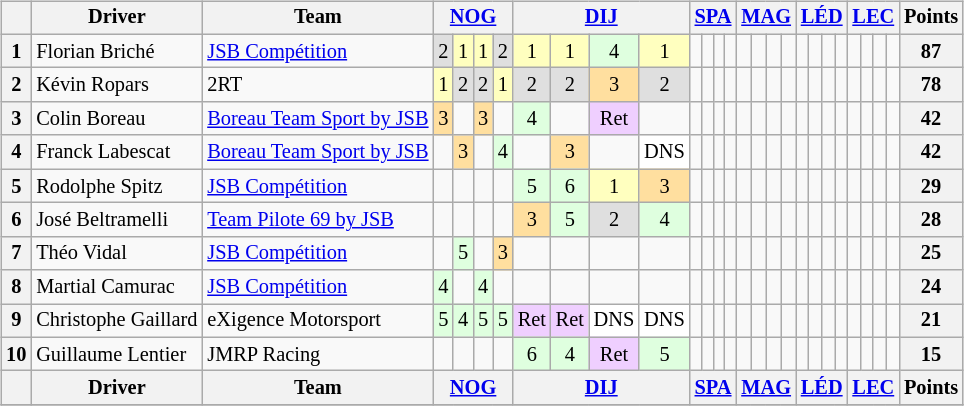<table>
<tr>
<td><br><table class="wikitable" style="font-size: 85%; text-align:center;">
<tr>
<th></th>
<th>Driver</th>
<th>Team</th>
<th colspan="4"><a href='#'>NOG</a><br></th>
<th colspan="4"><a href='#'>DIJ</a><br></th>
<th colspan="4"><a href='#'>SPA</a><br></th>
<th colspan="4"><a href='#'>MAG</a><br></th>
<th colspan="4"><a href='#'>LÉD</a><br></th>
<th colspan="4"><a href='#'>LEC</a><br></th>
<th>Points</th>
</tr>
<tr>
<th>1</th>
<td align="left"> Florian Briché</td>
<td align="left"> <a href='#'>JSB Compétition</a></td>
<td style="background:#DFDFDF;">2</td>
<td style="background:#FFFFBF;">1</td>
<td style="background:#FFFFBF;">1</td>
<td style="background:#DFDFDF;">2</td>
<td style="background:#FFFFBF;">1</td>
<td style="background:#FFFFBF;">1</td>
<td style="background:#DFFFDF;">4</td>
<td style="background:#FFFFBF;">1</td>
<td></td>
<td></td>
<td></td>
<td></td>
<td></td>
<td></td>
<td></td>
<td></td>
<td></td>
<td></td>
<td></td>
<td></td>
<td></td>
<td></td>
<td></td>
<td></td>
<th>87</th>
</tr>
<tr>
<th>2</th>
<td align="left"> Kévin Ropars</td>
<td align="left"> 2RT</td>
<td style="background:#FFFFBF;">1</td>
<td style="background:#DFDFDF;">2</td>
<td style="background:#DFDFDF;">2</td>
<td style="background:#FFFFBF;">1</td>
<td style="background:#DFDFDF;">2</td>
<td style="background:#DFDFDF;">2</td>
<td style="background:#FFDF9F;">3</td>
<td style="background:#DFDFDF;">2</td>
<td></td>
<td></td>
<td></td>
<td></td>
<td></td>
<td></td>
<td></td>
<td></td>
<td></td>
<td></td>
<td></td>
<td></td>
<td></td>
<td></td>
<td></td>
<td></td>
<th>78</th>
</tr>
<tr>
<th>3</th>
<td align="left"> Colin Boreau</td>
<td align="left"> <a href='#'>Boreau Team Sport by JSB</a></td>
<td style="background:#FFDF9F;">3</td>
<td></td>
<td style="background:#FFDF9F;">3</td>
<td></td>
<td style="background:#DFFFDF;">4</td>
<td></td>
<td style="background:#efcfff;">Ret</td>
<td></td>
<td></td>
<td></td>
<td></td>
<td></td>
<td></td>
<td></td>
<td></td>
<td></td>
<td></td>
<td></td>
<td></td>
<td></td>
<td></td>
<td></td>
<td></td>
<td></td>
<th>42</th>
</tr>
<tr>
<th>4</th>
<td align="left"> Franck Labescat</td>
<td align="left"> <a href='#'>Boreau Team Sport by JSB</a></td>
<td></td>
<td style="background:#FFDF9F;">3</td>
<td></td>
<td style="background:#DFFFDF;">4</td>
<td></td>
<td style="background:#FFDF9F;">3</td>
<td></td>
<td style="background:#ffffff;">DNS</td>
<td></td>
<td></td>
<td></td>
<td></td>
<td></td>
<td></td>
<td></td>
<td></td>
<td></td>
<td></td>
<td></td>
<td></td>
<td></td>
<td></td>
<td></td>
<td></td>
<th>42</th>
</tr>
<tr>
<th>5</th>
<td align="left"> Rodolphe Spitz</td>
<td align="left"> <a href='#'>JSB Compétition</a></td>
<td></td>
<td></td>
<td></td>
<td></td>
<td style="background:#DFFFDF;">5</td>
<td style="background:#DFFFDF;">6</td>
<td style="background:#FFFFBF;">1</td>
<td style="background:#FFDF9F;">3</td>
<td></td>
<td></td>
<td></td>
<td></td>
<td></td>
<td></td>
<td></td>
<td></td>
<td></td>
<td></td>
<td></td>
<td></td>
<td></td>
<td></td>
<td></td>
<td></td>
<th>29</th>
</tr>
<tr>
<th>6</th>
<td align="left"> José Beltramelli</td>
<td align="left"> <a href='#'>Team Pilote 69 by JSB</a></td>
<td></td>
<td></td>
<td></td>
<td></td>
<td style="background:#FFDF9F;">3</td>
<td style="background:#DFFFDF;">5</td>
<td style="background:#DFDFDF;">2</td>
<td style="background:#DFFFDF;">4</td>
<td></td>
<td></td>
<td></td>
<td></td>
<td></td>
<td></td>
<td></td>
<td></td>
<td></td>
<td></td>
<td></td>
<td></td>
<td></td>
<td></td>
<td></td>
<td></td>
<th>28</th>
</tr>
<tr>
<th>7</th>
<td align="left"> Théo Vidal</td>
<td align="left"> <a href='#'>JSB Compétition</a></td>
<td></td>
<td style="background:#DFFFDF;">5</td>
<td></td>
<td style="background:#FFDF9F;">3</td>
<td></td>
<td></td>
<td></td>
<td></td>
<td></td>
<td></td>
<td></td>
<td></td>
<td></td>
<td></td>
<td></td>
<td></td>
<td></td>
<td></td>
<td></td>
<td></td>
<td></td>
<td></td>
<td></td>
<td></td>
<th>25</th>
</tr>
<tr>
<th>8</th>
<td align="left"> Martial Camurac</td>
<td align="left"> <a href='#'>JSB Compétition</a></td>
<td style="background:#DFFFDF;">4</td>
<td></td>
<td style="background:#DFFFDF;">4</td>
<td></td>
<td></td>
<td></td>
<td></td>
<td></td>
<td></td>
<td></td>
<td></td>
<td></td>
<td></td>
<td></td>
<td></td>
<td></td>
<td></td>
<td></td>
<td></td>
<td></td>
<td></td>
<td></td>
<td></td>
<td></td>
<th>24</th>
</tr>
<tr>
<th>9</th>
<td align="left"> Christophe Gaillard</td>
<td align="left"> eXigence Motorsport</td>
<td style="background:#DFFFDF;">5</td>
<td style="background:#DFFFDF;">4</td>
<td style="background:#DFFFDF;">5</td>
<td style="background:#DFFFDF;">5</td>
<td style="background:#efcfff;">Ret</td>
<td style="background:#efcfff;">Ret</td>
<td style="background:#ffffff;">DNS</td>
<td style="background:#ffffff;">DNS</td>
<td></td>
<td></td>
<td></td>
<td></td>
<td></td>
<td></td>
<td></td>
<td></td>
<td></td>
<td></td>
<td></td>
<td></td>
<td></td>
<td></td>
<td></td>
<td></td>
<th>21</th>
</tr>
<tr>
<th>10</th>
<td align="left"> Guillaume Lentier</td>
<td align="left"> JMRP Racing</td>
<td></td>
<td></td>
<td></td>
<td></td>
<td style="background:#DFFFDF;">6</td>
<td style="background:#DFFFDF;">4</td>
<td style="background:#efcfff;">Ret</td>
<td style="background:#DFFFDF;">5</td>
<td></td>
<td></td>
<td></td>
<td></td>
<td></td>
<td></td>
<td></td>
<td></td>
<td></td>
<td></td>
<td></td>
<td></td>
<td></td>
<td></td>
<td></td>
<td></td>
<th>15</th>
</tr>
<tr>
<th></th>
<th>Driver</th>
<th>Team</th>
<th colspan="4"><a href='#'>NOG</a><br></th>
<th colspan="4"><a href='#'>DIJ</a><br></th>
<th colspan="4"><a href='#'>SPA</a><br></th>
<th colspan="4"><a href='#'>MAG</a><br></th>
<th colspan="4"><a href='#'>LÉD</a><br></th>
<th colspan="4"><a href='#'>LEC</a><br></th>
<th>Points</th>
</tr>
<tr>
</tr>
</table>
</td>
<td valign="top"></td>
</tr>
</table>
